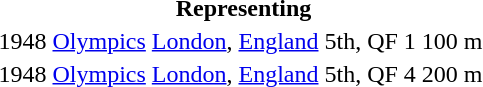<table>
<tr>
<th colspan="6">Representing </th>
</tr>
<tr>
<td>1948</td>
<td><a href='#'>Olympics</a></td>
<td><a href='#'>London</a>, <a href='#'>England</a></td>
<td>5th, QF 1</td>
<td>100 m</td>
<td><a href='#'></a></td>
</tr>
<tr>
<td>1948</td>
<td><a href='#'>Olympics</a></td>
<td><a href='#'>London</a>, <a href='#'>England</a></td>
<td>5th, QF 4</td>
<td>200 m</td>
<td><a href='#'></a></td>
</tr>
</table>
